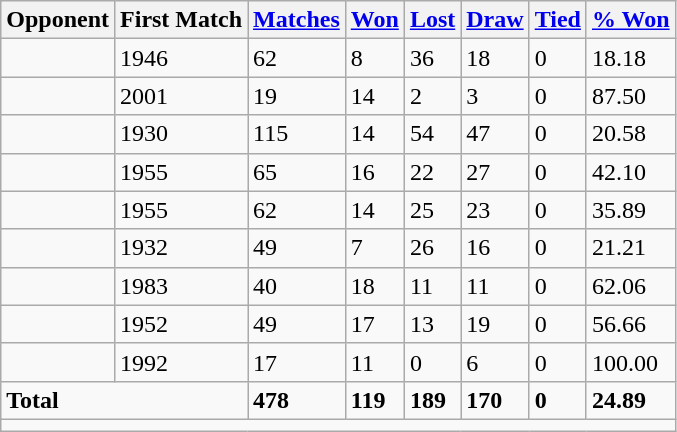<table class="wikitable plainrowheaders sortable" style=align:center;>
<tr>
<th scope="col">Opponent</th>
<th scope="col">First Match</th>
<th scope="col"><a href='#'>Matches</a></th>
<th scope="col"><a href='#'>Won</a></th>
<th scope="col"><a href='#'>Lost</a></th>
<th scope="col"><a href='#'>Draw</a></th>
<th scope="col"><a href='#'>Tied</a></th>
<th scope="col"><a href='#'>% Won</a></th>
</tr>
<tr>
<td></td>
<td>1946</td>
<td>62</td>
<td>8</td>
<td>36</td>
<td>18</td>
<td>0</td>
<td>18.18</td>
</tr>
<tr>
<td></td>
<td>2001</td>
<td>19</td>
<td>14</td>
<td>2</td>
<td>3</td>
<td>0</td>
<td>87.50</td>
</tr>
<tr>
<td></td>
<td>1930</td>
<td>115</td>
<td>14</td>
<td>54</td>
<td>47</td>
<td>0</td>
<td>20.58</td>
</tr>
<tr>
<td></td>
<td>1955</td>
<td>65</td>
<td>16</td>
<td>22</td>
<td>27</td>
<td>0</td>
<td>42.10</td>
</tr>
<tr>
<td></td>
<td>1955</td>
<td>62</td>
<td>14</td>
<td>25</td>
<td>23</td>
<td>0</td>
<td>35.89</td>
</tr>
<tr>
<td></td>
<td>1932</td>
<td>49</td>
<td>7</td>
<td>26</td>
<td>16</td>
<td>0</td>
<td>21.21</td>
</tr>
<tr>
<td></td>
<td>1983</td>
<td>40</td>
<td>18</td>
<td>11</td>
<td>11</td>
<td>0</td>
<td>62.06</td>
</tr>
<tr>
<td></td>
<td>1952</td>
<td>49</td>
<td>17</td>
<td>13</td>
<td>19</td>
<td>0</td>
<td>56.66</td>
</tr>
<tr>
<td></td>
<td>1992</td>
<td>17</td>
<td>11</td>
<td>0</td>
<td>6</td>
<td>0</td>
<td>100.00</td>
</tr>
<tr>
<td colspan="2"><strong>Total</strong></td>
<td><strong>478</strong></td>
<td><strong>119</strong></td>
<td><strong>189</strong></td>
<td><strong>170</strong></td>
<td><strong>0</strong></td>
<td><strong>24.89</strong></td>
</tr>
<tr>
<td colspan="8"></td>
</tr>
</table>
